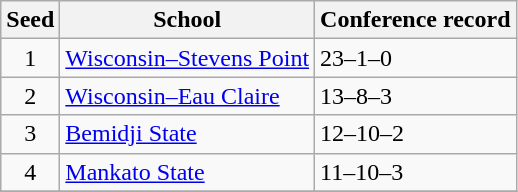<table class="wikitable">
<tr>
<th>Seed</th>
<th>School</th>
<th>Conference record</th>
</tr>
<tr>
<td align=center>1</td>
<td><a href='#'>Wisconsin–Stevens Point</a></td>
<td>23–1–0</td>
</tr>
<tr>
<td align=center>2</td>
<td><a href='#'>Wisconsin–Eau Claire</a></td>
<td>13–8–3</td>
</tr>
<tr>
<td align=center>3</td>
<td><a href='#'>Bemidji State</a></td>
<td>12–10–2</td>
</tr>
<tr>
<td align=center>4</td>
<td><a href='#'>Mankato State</a></td>
<td>11–10–3</td>
</tr>
<tr>
</tr>
</table>
